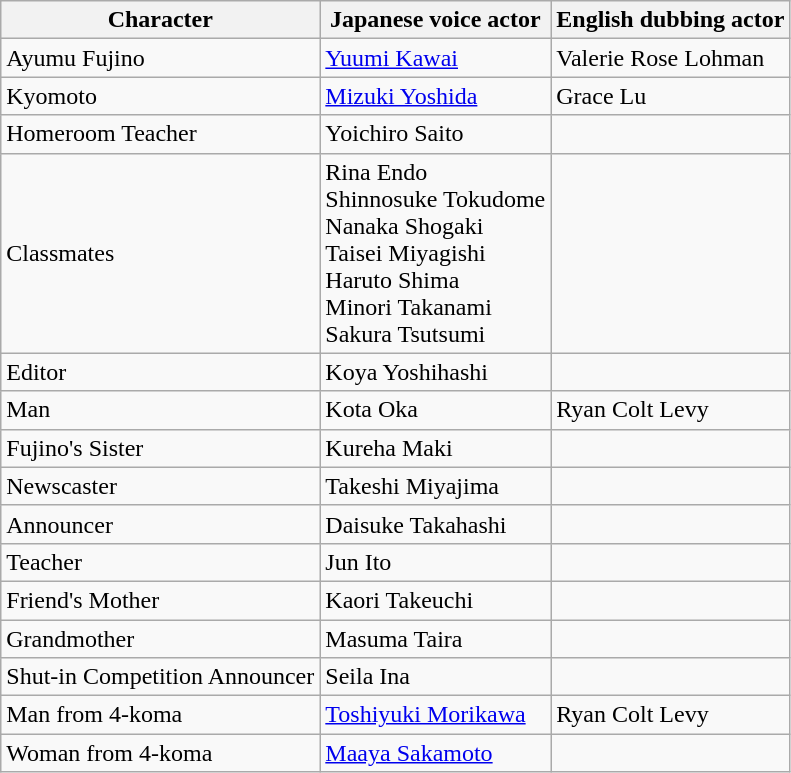<table class="wikitable">
<tr>
<th>Character</th>
<th>Japanese voice actor</th>
<th>English dubbing actor</th>
</tr>
<tr>
<td>Ayumu Fujino</td>
<td><a href='#'>Yuumi Kawai</a></td>
<td>Valerie Rose Lohman</td>
</tr>
<tr>
<td>Kyomoto</td>
<td><a href='#'>Mizuki Yoshida</a></td>
<td>Grace Lu</td>
</tr>
<tr>
<td>Homeroom Teacher</td>
<td>Yoichiro Saito</td>
<td></td>
</tr>
<tr>
<td>Classmates</td>
<td>Rina Endo<br>Shinnosuke Tokudome<br>Nanaka Shogaki<br>Taisei Miyagishi<br>Haruto Shima<br>Minori Takanami<br>Sakura Tsutsumi</td>
<td></td>
</tr>
<tr>
<td>Editor</td>
<td>Koya Yoshihashi</td>
<td></td>
</tr>
<tr>
<td>Man</td>
<td>Kota Oka</td>
<td>Ryan Colt Levy</td>
</tr>
<tr>
<td>Fujino's Sister</td>
<td>Kureha Maki</td>
<td></td>
</tr>
<tr>
<td>Newscaster</td>
<td>Takeshi Miyajima</td>
<td></td>
</tr>
<tr>
<td>Announcer</td>
<td>Daisuke Takahashi</td>
<td></td>
</tr>
<tr>
<td>Teacher</td>
<td>Jun Ito</td>
<td></td>
</tr>
<tr>
<td>Friend's Mother</td>
<td>Kaori Takeuchi</td>
<td></td>
</tr>
<tr>
<td>Grandmother</td>
<td>Masuma Taira</td>
<td></td>
</tr>
<tr>
<td>Shut-in Competition Announcer</td>
<td>Seila Ina</td>
<td></td>
</tr>
<tr>
<td>Man from 4-koma</td>
<td><a href='#'>Toshiyuki Morikawa</a></td>
<td>Ryan Colt Levy</td>
</tr>
<tr>
<td>Woman from 4-koma</td>
<td><a href='#'>Maaya Sakamoto</a></td>
<td></td>
</tr>
</table>
